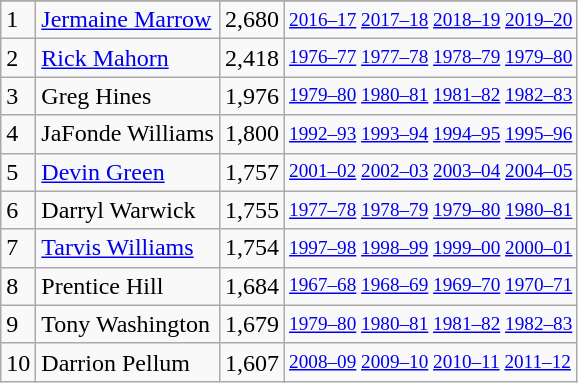<table class="wikitable">
<tr>
</tr>
<tr>
<td>1</td>
<td><a href='#'>Jermaine Marrow</a></td>
<td>2,680</td>
<td style="font-size:80%;"><a href='#'>2016–17</a> <a href='#'>2017–18</a> <a href='#'>2018–19</a> <a href='#'>2019–20</a></td>
</tr>
<tr>
<td>2</td>
<td><a href='#'>Rick Mahorn</a></td>
<td>2,418</td>
<td style="font-size:80%;"><a href='#'>1976–77</a> <a href='#'>1977–78</a> <a href='#'>1978–79</a> <a href='#'>1979–80</a></td>
</tr>
<tr>
<td>3</td>
<td>Greg Hines</td>
<td>1,976</td>
<td style="font-size:80%;"><a href='#'>1979–80</a> <a href='#'>1980–81</a> <a href='#'>1981–82</a> <a href='#'>1982–83</a></td>
</tr>
<tr>
<td>4</td>
<td>JaFonde Williams</td>
<td>1,800</td>
<td style="font-size:80%;"><a href='#'>1992–93</a> <a href='#'>1993–94</a> <a href='#'>1994–95</a> <a href='#'>1995–96</a></td>
</tr>
<tr>
<td>5</td>
<td><a href='#'>Devin Green</a></td>
<td>1,757</td>
<td style="font-size:80%;"><a href='#'>2001–02</a> <a href='#'>2002–03</a> <a href='#'>2003–04</a> <a href='#'>2004–05</a></td>
</tr>
<tr>
<td>6</td>
<td>Darryl Warwick</td>
<td>1,755</td>
<td style="font-size:80%;"><a href='#'>1977–78</a> <a href='#'>1978–79</a> <a href='#'>1979–80</a> <a href='#'>1980–81</a></td>
</tr>
<tr>
<td>7</td>
<td><a href='#'>Tarvis Williams</a></td>
<td>1,754</td>
<td style="font-size:80%;"><a href='#'>1997–98</a> <a href='#'>1998–99</a> <a href='#'>1999–00</a> <a href='#'>2000–01</a></td>
</tr>
<tr>
<td>8</td>
<td>Prentice Hill</td>
<td>1,684</td>
<td style="font-size:80%;"><a href='#'>1967–68</a> <a href='#'>1968–69</a> <a href='#'>1969–70</a> <a href='#'>1970–71</a></td>
</tr>
<tr>
<td>9</td>
<td>Tony Washington</td>
<td>1,679</td>
<td style="font-size:80%;"><a href='#'>1979–80</a> <a href='#'>1980–81</a> <a href='#'>1981–82</a> <a href='#'>1982–83</a></td>
</tr>
<tr>
<td>10</td>
<td>Darrion Pellum</td>
<td>1,607</td>
<td style="font-size:80%;"><a href='#'>2008–09</a> <a href='#'>2009–10</a> <a href='#'>2010–11</a> <a href='#'>2011–12</a></td>
</tr>
</table>
